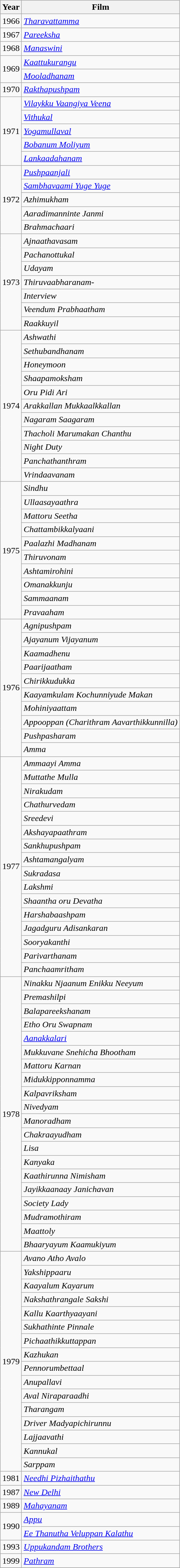<table class="wikitable sortable">
<tr>
<th>Year</th>
<th>Film</th>
</tr>
<tr>
<td>1966</td>
<td><em><a href='#'>Tharavattamma</a></em></td>
</tr>
<tr>
<td>1967</td>
<td><a href='#'><em>Pareeksha</em></a></td>
</tr>
<tr>
<td>1968</td>
<td><em><a href='#'>Manaswini</a></em></td>
</tr>
<tr>
<td rowspan="2">1969</td>
<td><em><a href='#'>Kaattukurangu</a></em></td>
</tr>
<tr>
<td><em><a href='#'>Mooladhanam</a></em></td>
</tr>
<tr>
<td>1970</td>
<td><em><a href='#'>Rakthapushpam</a></em></td>
</tr>
<tr>
<td rowspan="5">1971</td>
<td><em><a href='#'>Vilaykku Vaangiya Veena</a></em></td>
</tr>
<tr>
<td><em><a href='#'>Vithukal</a>	</em></td>
</tr>
<tr>
<td><em><a href='#'>Yogamullaval</a></em></td>
</tr>
<tr>
<td><em><a href='#'>Bobanum Moliyum</a></em></td>
</tr>
<tr>
<td><em><a href='#'>Lankaadahanam</a></em></td>
</tr>
<tr>
<td rowspan="5">1972</td>
<td><em><a href='#'>Pushpaanjali</a></em></td>
</tr>
<tr>
<td><em><a href='#'>Sambhavaami Yuge Yuge</a></em></td>
</tr>
<tr>
<td><em>Azhimukham</em></td>
</tr>
<tr>
<td><em>Aaradimanninte Janmi</em></td>
</tr>
<tr>
<td><em>Brahmachaari</em></td>
</tr>
<tr>
<td rowspan="7">1973</td>
<td><em>Ajnaathavasam</em></td>
</tr>
<tr>
<td><em>Pachanottukal</em></td>
</tr>
<tr>
<td><em>Udayam</em></td>
</tr>
<tr>
<td><em>Thiruvaabharanam-</em></td>
</tr>
<tr>
<td><em>Interview</em></td>
</tr>
<tr>
<td><em>Veendum Prabhaatham</em></td>
</tr>
<tr>
<td><em>Raakkuyil</em></td>
</tr>
<tr>
<td rowspan="11">1974</td>
<td><em>Ashwathi</em></td>
</tr>
<tr>
<td><em>Sethubandhanam</em></td>
</tr>
<tr>
<td><em>Honeymoon</em></td>
</tr>
<tr>
<td><em>Shaapamoksham</em></td>
</tr>
<tr>
<td><em>Oru Pidi Ari</em></td>
</tr>
<tr>
<td><em>Arakkallan Mukkaalkkallan</em></td>
</tr>
<tr>
<td><em>Nagaram Saagaram</em></td>
</tr>
<tr>
<td><em>Thacholi Marumakan Chanthu</em></td>
</tr>
<tr>
<td><em>Night Duty</em></td>
</tr>
<tr>
<td><em>Panchathanthram</em></td>
</tr>
<tr>
<td><em>Vrindaavanam</em></td>
</tr>
<tr>
<td rowspan="10">1975</td>
<td><em>Sindhu</em></td>
</tr>
<tr>
<td><em>Ullaasayaathra</em></td>
</tr>
<tr>
<td><em>Mattoru Seetha</em></td>
</tr>
<tr>
<td><em>Chattambikkalyaani</em></td>
</tr>
<tr>
<td><em>Paalazhi Madhanam</em></td>
</tr>
<tr>
<td><em>Thiruvonam</em></td>
</tr>
<tr>
<td><em>Ashtamirohini</em></td>
</tr>
<tr>
<td><em>Omanakkunju</em></td>
</tr>
<tr>
<td><em>Sammaanam</em></td>
</tr>
<tr>
<td><em>Pravaaham</em></td>
</tr>
<tr>
<td rowspan="10">1976</td>
<td><em>Agnipushpam</em></td>
</tr>
<tr>
<td><em>Ajayanum Vijayanum</em></td>
</tr>
<tr>
<td><em>Kaamadhenu</em></td>
</tr>
<tr>
<td><em>Paarijaatham</em></td>
</tr>
<tr>
<td><em>Chirikkudukka</em></td>
</tr>
<tr>
<td><em>Kaayamkulam Kochunniyude Makan</em></td>
</tr>
<tr>
<td><em>Mohiniyaattam</em></td>
</tr>
<tr>
<td><em>Appooppan (Charithram Aavarthikkunnilla)</em></td>
</tr>
<tr>
<td><em>Pushpasharam</em></td>
</tr>
<tr>
<td><em>Amma</em></td>
</tr>
<tr>
<td rowspan="16">1977</td>
<td><em>Ammaayi Amma</em></td>
</tr>
<tr>
<td><em>Muttathe Mulla</em></td>
</tr>
<tr>
<td><em>Nirakudam</em></td>
</tr>
<tr>
<td><em>Chathurvedam</em></td>
</tr>
<tr>
<td><em>Sreedevi</em></td>
</tr>
<tr>
<td><em>Akshayapaathram</em></td>
</tr>
<tr>
<td><em>Sankhupushpam</em></td>
</tr>
<tr>
<td><em>Ashtamangalyam</em></td>
</tr>
<tr>
<td><em>Sukradasa</em></td>
</tr>
<tr>
<td><em>Lakshmi</em></td>
</tr>
<tr>
<td><em>Shaantha oru Devatha</em></td>
</tr>
<tr>
<td><em>Harshabaashpam</em></td>
</tr>
<tr>
<td><em>Jagadguru Adisankaran</em></td>
</tr>
<tr>
<td><em>Sooryakanthi</em></td>
</tr>
<tr>
<td><em>Parivarthanam</em></td>
</tr>
<tr>
<td><em>Panchaamritham</em></td>
</tr>
<tr>
<td rowspan="20">1978</td>
<td><em>Ninakku Njaanum Enikku Neeyum</em></td>
</tr>
<tr>
<td><em>Premashilpi</em></td>
</tr>
<tr>
<td><em>Balapareekshanam</em></td>
</tr>
<tr>
<td><em>Etho Oru Swapnam</em></td>
</tr>
<tr>
<td><em><a href='#'>Aanakkalari</a>	</em></td>
</tr>
<tr>
<td><em>Mukkuvane Snehicha Bhootham</em></td>
</tr>
<tr>
<td><em>Mattoru Karnan</em></td>
</tr>
<tr>
<td><em>Midukkipponnamma</em></td>
</tr>
<tr>
<td><em>Kalpavriksham</em></td>
</tr>
<tr>
<td><em>Nivedyam</em></td>
</tr>
<tr>
<td><em>Manoradham</em></td>
</tr>
<tr>
<td><em>Chakraayudham</em></td>
</tr>
<tr>
<td><em>Lisa</em></td>
</tr>
<tr>
<td><em>Kanyaka</em></td>
</tr>
<tr>
<td><em>Kaathirunna Nimisham</em></td>
</tr>
<tr>
<td><em>Jayikkaanaay Janichavan</em></td>
</tr>
<tr>
<td><em>Society Lady</em></td>
</tr>
<tr>
<td><em>Mudramothiram</em></td>
</tr>
<tr>
<td><em>Maattoly</em></td>
</tr>
<tr>
<td><em>Bhaaryayum Kaamukiyum</em></td>
</tr>
<tr>
<td rowspan="16">1979</td>
<td><em>Avano Atho Avalo</em></td>
</tr>
<tr>
<td><em>Yakshippaaru</em></td>
</tr>
<tr>
<td><em>Kaayalum Kayarum</em></td>
</tr>
<tr>
<td><em>Nakshathrangale Sakshi</em></td>
</tr>
<tr>
<td><em>Kallu Kaarthyaayani</em></td>
</tr>
<tr>
<td><em>Sukhathinte Pinnale</em></td>
</tr>
<tr>
<td><em>Pichaathikkuttappan</em></td>
</tr>
<tr>
<td><em>Kazhukan</em></td>
</tr>
<tr>
<td><em>Pennorumbettaal</em></td>
</tr>
<tr>
<td><em>Anupallavi</em></td>
</tr>
<tr>
<td><em>Aval Niraparaadhi</em></td>
</tr>
<tr>
<td><em>Tharangam</em></td>
</tr>
<tr>
<td><em>Driver Madyapichirunnu</em></td>
</tr>
<tr>
<td><em>Lajjaavathi</em></td>
</tr>
<tr>
<td><em>Kannukal</em></td>
</tr>
<tr>
<td><em>Sarppam</em></td>
</tr>
<tr>
<td>1981</td>
<td><em><a href='#'>Needhi Pizhaithathu</a></em></td>
</tr>
<tr>
<td>1987</td>
<td><em><a href='#'>New Delhi</a></em></td>
</tr>
<tr>
<td>1989</td>
<td><em><a href='#'>Mahayanam</a></em></td>
</tr>
<tr>
<td rowspan="2">1990</td>
<td><a href='#'><em>Appu</em></a></td>
</tr>
<tr>
<td><em><a href='#'>Ee Thanutha Veluppan Kalathu</a></em></td>
</tr>
<tr>
<td>1993</td>
<td><em><a href='#'>Uppukandam Brothers</a></em></td>
</tr>
<tr>
<td>1999</td>
<td><em><a href='#'>Pathram</a></em></td>
</tr>
<tr>
</tr>
</table>
